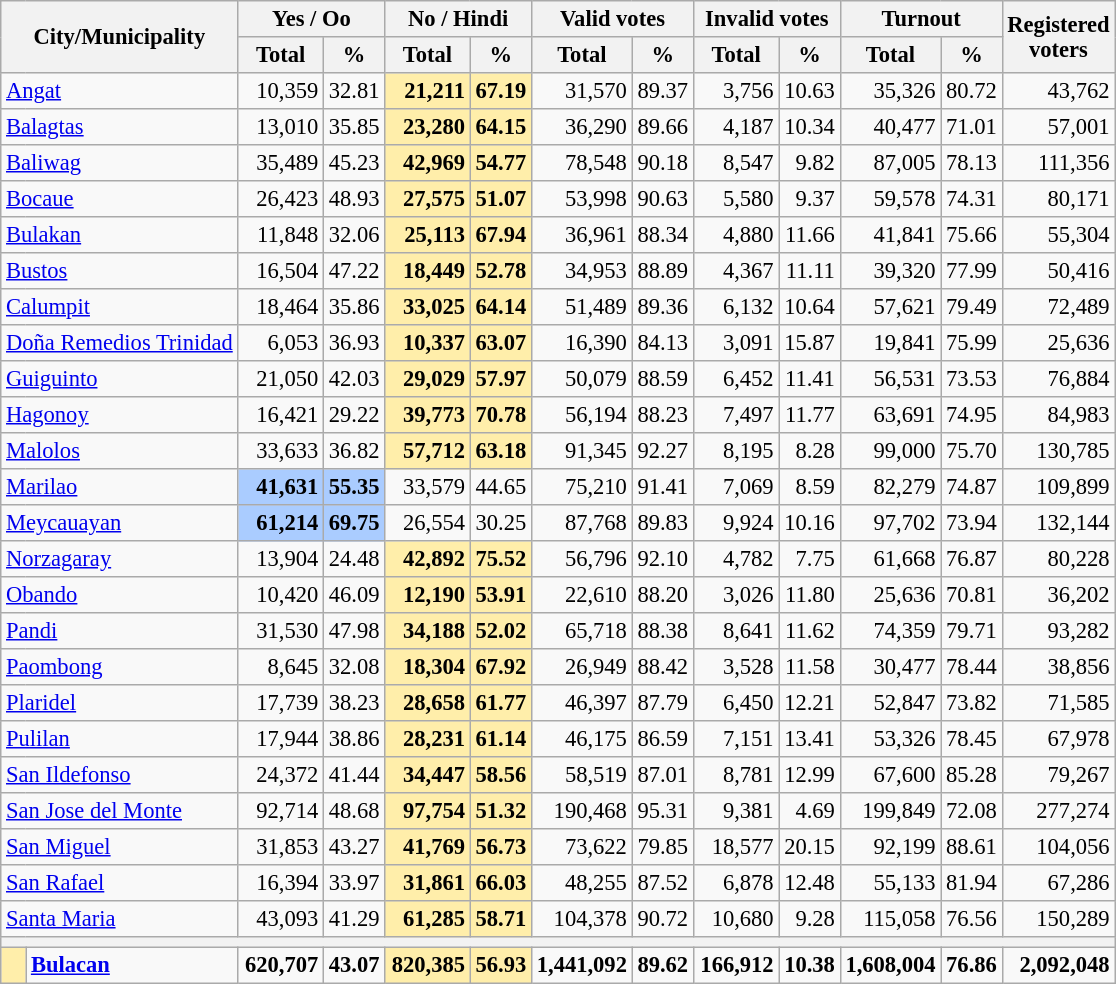<table class="wikitable sortable" style="text-align:right; font-size:94%">
<tr>
<th colspan="2" rowspan="2">City/Municipality</th>
<th colspan="2">Yes / Oo</th>
<th colspan="2">No / Hindi</th>
<th colspan="2">Valid votes</th>
<th colspan="2">Invalid votes</th>
<th colspan="2">Turnout</th>
<th width="50px" rowspan="2">Registered voters</th>
</tr>
<tr>
<th width="50px">Total</th>
<th width="30px">%</th>
<th width="50px">Total</th>
<th width="30px">%</th>
<th width="50px">Total</th>
<th width="30px">%</th>
<th width="50px">Total</th>
<th width="30px">%</th>
<th width="50px">Total</th>
<th width="30px">%</th>
</tr>
<tr>
<td colspan="2" align="left"><a href='#'>Angat</a></td>
<td>10,359</td>
<td>32.81</td>
<td bgcolor="#fea"><strong>21,211</strong></td>
<td bgcolor="#fea"><strong>67.19</strong></td>
<td>31,570</td>
<td>89.37</td>
<td>3,756</td>
<td>10.63</td>
<td>35,326</td>
<td>80.72</td>
<td>43,762</td>
</tr>
<tr>
<td colspan="2" align="left"><a href='#'>Balagtas</a></td>
<td>13,010</td>
<td>35.85</td>
<td bgcolor="#fea"><strong>23,280</strong></td>
<td bgcolor="#fea"><strong>64.15</strong></td>
<td>36,290</td>
<td>89.66</td>
<td>4,187</td>
<td>10.34</td>
<td>40,477</td>
<td>71.01</td>
<td>57,001</td>
</tr>
<tr>
<td colspan="2" align="left"><a href='#'>Baliwag</a></td>
<td>35,489</td>
<td>45.23</td>
<td bgcolor="#fea"><strong>42,969</strong></td>
<td bgcolor="#fea"><strong>54.77</strong></td>
<td>78,548</td>
<td>90.18</td>
<td>8,547</td>
<td>9.82</td>
<td>87,005</td>
<td>78.13</td>
<td>111,356</td>
</tr>
<tr>
<td colspan="2" align="left"><a href='#'>Bocaue</a></td>
<td>26,423</td>
<td>48.93</td>
<td bgcolor="#fea"><strong>27,575</strong></td>
<td bgcolor="#fea"><strong>51.07</strong></td>
<td>53,998</td>
<td>90.63</td>
<td>5,580</td>
<td>9.37</td>
<td>59,578</td>
<td>74.31</td>
<td>80,171</td>
</tr>
<tr>
<td colspan="2" align="left"><a href='#'>Bulakan</a></td>
<td>11,848</td>
<td>32.06</td>
<td bgcolor="#fea"><strong>25,113</strong></td>
<td bgcolor="#fea"><strong>67.94</strong></td>
<td>36,961</td>
<td>88.34</td>
<td>4,880</td>
<td>11.66</td>
<td>41,841</td>
<td>75.66</td>
<td>55,304</td>
</tr>
<tr>
<td colspan="2" align="left"><a href='#'>Bustos</a></td>
<td>16,504</td>
<td>47.22</td>
<td bgcolor="#fea"><strong>18,449</strong></td>
<td bgcolor="#fea"><strong>52.78</strong></td>
<td>34,953</td>
<td>88.89</td>
<td>4,367</td>
<td>11.11</td>
<td>39,320</td>
<td>77.99</td>
<td>50,416</td>
</tr>
<tr>
<td colspan="2" align="left"><a href='#'>Calumpit</a></td>
<td>18,464</td>
<td>35.86</td>
<td bgcolor="#fea"><strong>33,025</strong></td>
<td bgcolor="#fea"><strong>64.14</strong></td>
<td>51,489</td>
<td>89.36</td>
<td>6,132</td>
<td>10.64</td>
<td>57,621</td>
<td>79.49</td>
<td>72,489</td>
</tr>
<tr>
<td colspan="2" align="left"><a href='#'>Doña Remedios Trinidad</a></td>
<td>6,053</td>
<td>36.93</td>
<td bgcolor="#fea"><strong>10,337</strong></td>
<td bgcolor="#fea"><strong>63.07</strong></td>
<td>16,390</td>
<td>84.13</td>
<td>3,091</td>
<td>15.87</td>
<td>19,841</td>
<td>75.99</td>
<td>25,636</td>
</tr>
<tr>
<td colspan="2" align="left"><a href='#'>Guiguinto</a></td>
<td>21,050</td>
<td>42.03</td>
<td bgcolor="#fea"><strong>29,029</strong></td>
<td bgcolor="#fea"><strong>57.97</strong></td>
<td>50,079</td>
<td>88.59</td>
<td>6,452</td>
<td>11.41</td>
<td>56,531</td>
<td>73.53</td>
<td>76,884</td>
</tr>
<tr>
<td colspan="2" align="left"><a href='#'>Hagonoy</a></td>
<td>16,421</td>
<td>29.22</td>
<td bgcolor="#fea"><strong>39,773</strong></td>
<td bgcolor="#fea"><strong>70.78</strong></td>
<td>56,194</td>
<td>88.23</td>
<td>7,497</td>
<td>11.77</td>
<td>63,691</td>
<td>74.95</td>
<td>84,983</td>
</tr>
<tr>
<td colspan="2" align="left"><a href='#'>Malolos</a></td>
<td>33,633</td>
<td>36.82</td>
<td bgcolor="#fea"><strong>57,712</strong></td>
<td bgcolor="#fea"><strong>63.18</strong></td>
<td>91,345</td>
<td>92.27</td>
<td>8,195</td>
<td>8.28</td>
<td>99,000</td>
<td>75.70</td>
<td>130,785</td>
</tr>
<tr>
<td colspan="2" align="left"><a href='#'>Marilao</a></td>
<td bgcolor="#acf"><strong>41,631</strong></td>
<td bgcolor="#acf"><strong>55.35</strong></td>
<td>33,579</td>
<td>44.65</td>
<td>75,210</td>
<td>91.41</td>
<td>7,069</td>
<td>8.59</td>
<td>82,279</td>
<td>74.87</td>
<td>109,899</td>
</tr>
<tr>
<td colspan="2" align="left"><a href='#'>Meycauayan</a></td>
<td bgcolor="#acf"><strong>61,214</strong></td>
<td bgcolor="#acf"><strong>69.75</strong></td>
<td>26,554</td>
<td>30.25</td>
<td>87,768</td>
<td>89.83</td>
<td>9,924</td>
<td>10.16</td>
<td>97,702</td>
<td>73.94</td>
<td>132,144</td>
</tr>
<tr>
<td colspan="2" align="left"><a href='#'>Norzagaray</a></td>
<td>13,904</td>
<td>24.48</td>
<td bgcolor="#fea"><strong>42,892</strong></td>
<td bgcolor="#fea"><strong>75.52</strong></td>
<td>56,796</td>
<td>92.10</td>
<td>4,782</td>
<td>7.75</td>
<td>61,668</td>
<td>76.87</td>
<td>80,228</td>
</tr>
<tr>
<td colspan="2" align="left"><a href='#'>Obando</a></td>
<td>10,420</td>
<td>46.09</td>
<td bgcolor="#fea"><strong>12,190</strong></td>
<td bgcolor="#fea"><strong>53.91</strong></td>
<td>22,610</td>
<td>88.20</td>
<td>3,026</td>
<td>11.80</td>
<td>25,636</td>
<td>70.81</td>
<td>36,202</td>
</tr>
<tr>
<td colspan="2" align="left"><a href='#'>Pandi</a></td>
<td>31,530</td>
<td>47.98</td>
<td bgcolor="#fea"><strong>34,188</strong></td>
<td bgcolor="#fea"><strong>52.02</strong></td>
<td>65,718</td>
<td>88.38</td>
<td>8,641</td>
<td>11.62</td>
<td>74,359</td>
<td>79.71</td>
<td>93,282</td>
</tr>
<tr>
<td colspan="2" align="left"><a href='#'>Paombong</a></td>
<td>8,645</td>
<td>32.08</td>
<td bgcolor="#fea"><strong>18,304</strong></td>
<td bgcolor="#fea"><strong>67.92</strong></td>
<td>26,949</td>
<td>88.42</td>
<td>3,528</td>
<td>11.58</td>
<td>30,477</td>
<td>78.44</td>
<td>38,856</td>
</tr>
<tr>
<td colspan="2" align="left"><a href='#'>Plaridel</a></td>
<td>17,739</td>
<td>38.23</td>
<td bgcolor="#fea"><strong>28,658</strong></td>
<td bgcolor="#fea"><strong>61.77</strong></td>
<td>46,397</td>
<td>87.79</td>
<td>6,450</td>
<td>12.21</td>
<td>52,847</td>
<td>73.82</td>
<td>71,585</td>
</tr>
<tr>
<td colspan="2" align="left"><a href='#'>Pulilan</a></td>
<td>17,944</td>
<td>38.86</td>
<td bgcolor="#fea"><strong>28,231</strong></td>
<td bgcolor="#fea"><strong>61.14</strong></td>
<td>46,175</td>
<td>86.59</td>
<td>7,151</td>
<td>13.41</td>
<td>53,326</td>
<td>78.45</td>
<td>67,978</td>
</tr>
<tr>
<td colspan="2" align="left"><a href='#'>San Ildefonso</a></td>
<td>24,372</td>
<td>41.44</td>
<td bgcolor="#fea"><strong>34,447</strong></td>
<td bgcolor="#fea"><strong>58.56</strong></td>
<td>58,519</td>
<td>87.01</td>
<td>8,781</td>
<td>12.99</td>
<td>67,600</td>
<td>85.28</td>
<td>79,267</td>
</tr>
<tr>
<td colspan="2" align="left"><a href='#'>San Jose del Monte</a></td>
<td>92,714</td>
<td>48.68</td>
<td bgcolor="#fea"><strong>97,754</strong></td>
<td bgcolor="#fea"><strong>51.32</strong></td>
<td>190,468</td>
<td>95.31</td>
<td>9,381</td>
<td>4.69</td>
<td>199,849</td>
<td>72.08</td>
<td>277,274</td>
</tr>
<tr>
<td colspan="2" align="left"><a href='#'>San Miguel</a></td>
<td>31,853</td>
<td>43.27</td>
<td bgcolor="#fea"><strong>41,769</strong></td>
<td bgcolor="#fea"><strong>56.73</strong></td>
<td>73,622</td>
<td>79.85</td>
<td>18,577</td>
<td>20.15</td>
<td>92,199</td>
<td>88.61</td>
<td>104,056</td>
</tr>
<tr>
<td colspan="2" align="left"><a href='#'>San Rafael</a></td>
<td>16,394</td>
<td>33.97</td>
<td bgcolor="#fea"><strong>31,861</strong></td>
<td bgcolor="#fea"><strong>66.03</strong></td>
<td>48,255</td>
<td>87.52</td>
<td>6,878</td>
<td>12.48</td>
<td>55,133</td>
<td>81.94</td>
<td>67,286</td>
</tr>
<tr>
<td colspan="2" align="left"><a href='#'>Santa Maria</a></td>
<td>43,093</td>
<td>41.29</td>
<td bgcolor="#fea"><strong>61,285</strong></td>
<td bgcolor="#fea"><strong>58.71</strong></td>
<td>104,378</td>
<td>90.72</td>
<td>10,680</td>
<td>9.28</td>
<td>115,058</td>
<td>76.56</td>
<td>150,289</td>
</tr>
<tr class="sortbottom">
<th colspan="13"></th>
</tr>
<tr class="sortbottom" style="font-weight:bold;">
<td bgcolor="#fea"></td>
<td align="left"><a href='#'>Bulacan</a></td>
<td>620,707</td>
<td>43.07</td>
<td bgcolor="#fea">820,385</td>
<td bgcolor="#fea">56.93</td>
<td>1,441,092</td>
<td>89.62</td>
<td>166,912</td>
<td>10.38</td>
<td>1,608,004</td>
<td>76.86</td>
<td>2,092,048</td>
</tr>
</table>
